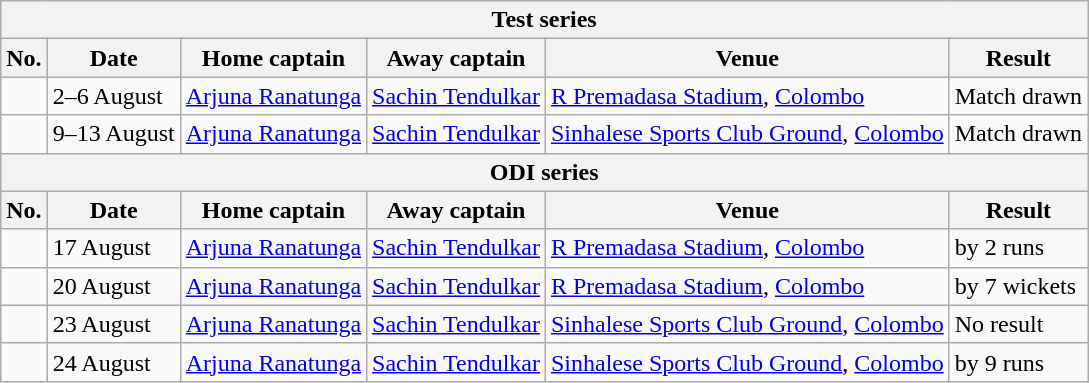<table class="wikitable">
<tr>
<th colspan="9">Test series</th>
</tr>
<tr>
<th>No.</th>
<th>Date</th>
<th>Home captain</th>
<th>Away captain</th>
<th>Venue</th>
<th>Result</th>
</tr>
<tr>
<td></td>
<td>2–6 August</td>
<td><a href='#'>Arjuna Ranatunga</a></td>
<td><a href='#'>Sachin Tendulkar</a></td>
<td><a href='#'>R Premadasa Stadium</a>, <a href='#'>Colombo</a></td>
<td>Match drawn</td>
</tr>
<tr>
<td></td>
<td>9–13 August</td>
<td><a href='#'>Arjuna Ranatunga</a></td>
<td><a href='#'>Sachin Tendulkar</a></td>
<td><a href='#'>Sinhalese Sports Club Ground</a>, <a href='#'>Colombo</a></td>
<td>Match drawn</td>
</tr>
<tr>
<th colspan="9">ODI series</th>
</tr>
<tr>
<th>No.</th>
<th>Date</th>
<th>Home captain</th>
<th>Away captain</th>
<th>Venue</th>
<th>Result</th>
</tr>
<tr>
<td></td>
<td>17 August</td>
<td><a href='#'>Arjuna Ranatunga</a></td>
<td><a href='#'>Sachin Tendulkar</a></td>
<td><a href='#'>R Premadasa Stadium</a>, <a href='#'>Colombo</a></td>
<td> by 2 runs</td>
</tr>
<tr>
<td></td>
<td>20 August</td>
<td><a href='#'>Arjuna Ranatunga</a></td>
<td><a href='#'>Sachin Tendulkar</a></td>
<td><a href='#'>R Premadasa Stadium</a>, <a href='#'>Colombo</a></td>
<td> by 7 wickets</td>
</tr>
<tr>
<td></td>
<td>23 August</td>
<td><a href='#'>Arjuna Ranatunga</a></td>
<td><a href='#'>Sachin Tendulkar</a></td>
<td><a href='#'>Sinhalese Sports Club Ground</a>, <a href='#'>Colombo</a></td>
<td>No result</td>
</tr>
<tr>
<td></td>
<td>24 August</td>
<td><a href='#'>Arjuna Ranatunga</a></td>
<td><a href='#'>Sachin Tendulkar</a></td>
<td><a href='#'>Sinhalese Sports Club Ground</a>, <a href='#'>Colombo</a></td>
<td> by 9 runs</td>
</tr>
</table>
